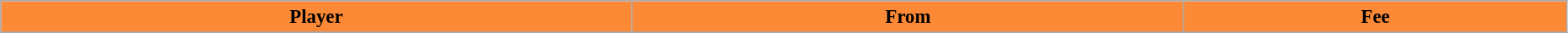<table class="wikitable" style="text-align:left; font-size:95%;width:98%;">
<tr>
<th style="background:#FC8936; color:black;">Player</th>
<th style="background:#FC8936; color:black;">From</th>
<th style="background:#FC8936; color:black;">Fee</th>
</tr>
<tr>
</tr>
</table>
